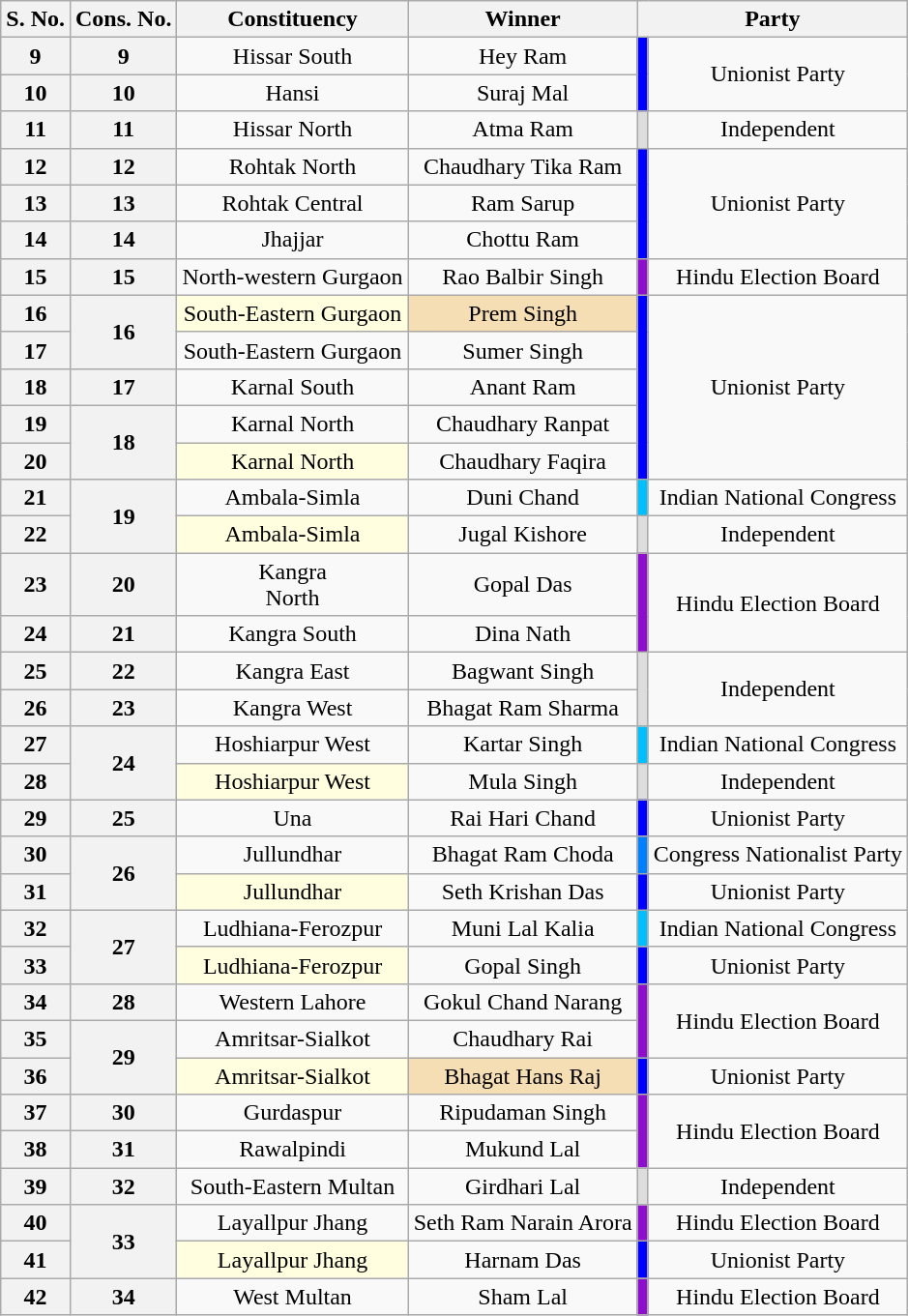<table class="wikitable" style="text-align:center">
<tr>
<th>S. No.</th>
<th>Cons. No.</th>
<th>Constituency</th>
<th>Winner</th>
<th colspan=2>Party</th>
</tr>
<tr>
<th>9</th>
<th>9</th>
<td>Hissar South</td>
<td>Hey Ram</td>
<td rowspan=2 bgcolor=blue></td>
<td rowspan=2>Unionist Party</td>
</tr>
<tr>
<th>10</th>
<th>10</th>
<td>Hansi</td>
<td>Suraj Mal</td>
</tr>
<tr>
<th>11</th>
<th>11</th>
<td>Hissar North</td>
<td>Atma Ram</td>
<td bgcolor=#DDDDDD></td>
<td>Independent</td>
</tr>
<tr>
<th>12</th>
<th>12</th>
<td>Rohtak North</td>
<td>Chaudhary Tika Ram</td>
<td rowspan=3 bgcolor=blue></td>
<td rowspan=3>Unionist Party</td>
</tr>
<tr>
<th>13</th>
<th>13</th>
<td>Rohtak Central</td>
<td>Ram Sarup</td>
</tr>
<tr>
<th>14</th>
<th>14</th>
<td>Jhajjar</td>
<td>Chottu Ram</td>
</tr>
<tr>
<th>15</th>
<th>15</th>
<td>North-western Gurgaon</td>
<td>Rao Balbir Singh</td>
<td bgcolor=#8D0FCC></td>
<td>Hindu Election Board</td>
</tr>
<tr>
<th>16</th>
<th rowspan=2>16</th>
<td bgcolor=lightyellow>South-Eastern Gurgaon</td>
<td bgcolor=wheat>Prem Singh</td>
<td rowspan=5 bgcolor=blue></td>
<td rowspan=5>Unionist Party</td>
</tr>
<tr>
<th>17</th>
<td>South-Eastern Gurgaon</td>
<td>Sumer Singh</td>
</tr>
<tr>
<th>18</th>
<th>17</th>
<td>Karnal South</td>
<td>Anant Ram</td>
</tr>
<tr>
<th>19</th>
<th rowspan=2>18</th>
<td>Karnal North</td>
<td>Chaudhary Ranpat</td>
</tr>
<tr>
<th>20</th>
<td bgcolor=lightyellow>Karnal North</td>
<td>Chaudhary Faqira</td>
</tr>
<tr>
<th>21</th>
<th rowspan=2>19</th>
<td>Ambala-Simla</td>
<td>Duni Chand</td>
<td bgcolor=#00BFFF></td>
<td>Indian National Congress</td>
</tr>
<tr>
<th>22</th>
<td bgcolor=lightyellow>Ambala-Simla</td>
<td>Jugal Kishore</td>
<td bgcolor=#DDDDDD></td>
<td>Independent</td>
</tr>
<tr>
<th>23</th>
<th>20</th>
<td>Kangra<br> North</td>
<td>Gopal Das</td>
<td rowspan=2 bgcolor=#8D0FCC></td>
<td rowspan=2>Hindu Election Board</td>
</tr>
<tr>
<th>24</th>
<th>21</th>
<td>Kangra South</td>
<td>Dina Nath</td>
</tr>
<tr>
<th>25</th>
<th>22</th>
<td>Kangra East</td>
<td>Bagwant Singh</td>
<td rowspan=2 bgcolor=#DDDDDD></td>
<td rowspan=2>Independent</td>
</tr>
<tr>
<th>26</th>
<th>23</th>
<td>Kangra West</td>
<td>Bhagat Ram Sharma</td>
</tr>
<tr>
<th>27</th>
<th rowspan=2>24</th>
<td>Hoshiarpur West</td>
<td>Kartar Singh</td>
<td bgcolor=#00BFFF></td>
<td>Indian National Congress</td>
</tr>
<tr>
<th>28</th>
<td bgcolor=lightyellow>Hoshiarpur West</td>
<td>Mula Singh</td>
<td bgcolor=#DDDDDD></td>
<td>Independent</td>
</tr>
<tr>
<th>29</th>
<th>25</th>
<td>Una</td>
<td>Rai Hari Chand</td>
<td bgcolor=blue></td>
<td>Unionist Party</td>
</tr>
<tr>
<th>30</th>
<th rowspan=2>26</th>
<td>Jullundhar</td>
<td>Bhagat Ram Choda</td>
<td bgcolor=#007FFF></td>
<td>Congress Nationalist Party</td>
</tr>
<tr>
<th>31</th>
<td bgcolor=lightyellow>Jullundhar</td>
<td>Seth Krishan Das</td>
<td bgcolor=blue></td>
<td>Unionist Party</td>
</tr>
<tr>
<th>32</th>
<th rowspan=2>27</th>
<td>Ludhiana-Ferozpur</td>
<td>Muni Lal Kalia</td>
<td bgcolor=#00BFFF></td>
<td>Indian National Congress</td>
</tr>
<tr>
<th>33</th>
<td bgcolor=lightyellow>Ludhiana-Ferozpur</td>
<td>Gopal Singh</td>
<td bgcolor=blue></td>
<td>Unionist Party</td>
</tr>
<tr>
<th>34</th>
<th>28</th>
<td>Western Lahore</td>
<td>Gokul Chand Narang</td>
<td rowspan=2 bgcolor=#8D0FCC></td>
<td rowspan=2>Hindu Election Board</td>
</tr>
<tr>
<th>35</th>
<th rowspan=2>29</th>
<td>Amritsar-Sialkot</td>
<td>Chaudhary Rai</td>
</tr>
<tr>
<th>36</th>
<td bgcolor=lightyellow>Amritsar-Sialkot</td>
<td bgcolor=wheat>Bhagat Hans Raj</td>
<td bgcolor=blue></td>
<td>Unionist Party</td>
</tr>
<tr>
<th>37</th>
<th>30</th>
<td>Gurdaspur</td>
<td>Ripudaman Singh</td>
<td rowspan=2 bgcolor=#8D0FCC></td>
<td rowspan=2>Hindu Election Board</td>
</tr>
<tr>
<th>38</th>
<th>31</th>
<td>Rawalpindi</td>
<td>Mukund Lal</td>
</tr>
<tr>
<th>39</th>
<th>32</th>
<td>South-Eastern Multan</td>
<td>Girdhari Lal</td>
<td bgcolor=#DDDDDD></td>
<td>Independent</td>
</tr>
<tr>
<th>40</th>
<th rowspan=2>33</th>
<td>Layallpur Jhang</td>
<td>Seth Ram Narain Arora</td>
<td bgcolor=#8D0FCC></td>
<td>Hindu Election Board</td>
</tr>
<tr>
<th>41</th>
<td bgcolor=lightyellow>Layallpur Jhang</td>
<td>Harnam Das</td>
<td bgcolor=blue></td>
<td>Unionist Party</td>
</tr>
<tr>
<th>42</th>
<th>34</th>
<td>West Multan</td>
<td>Sham Lal</td>
<td bgcolor=#8D0FCC></td>
<td>Hindu Election Board</td>
</tr>
</table>
